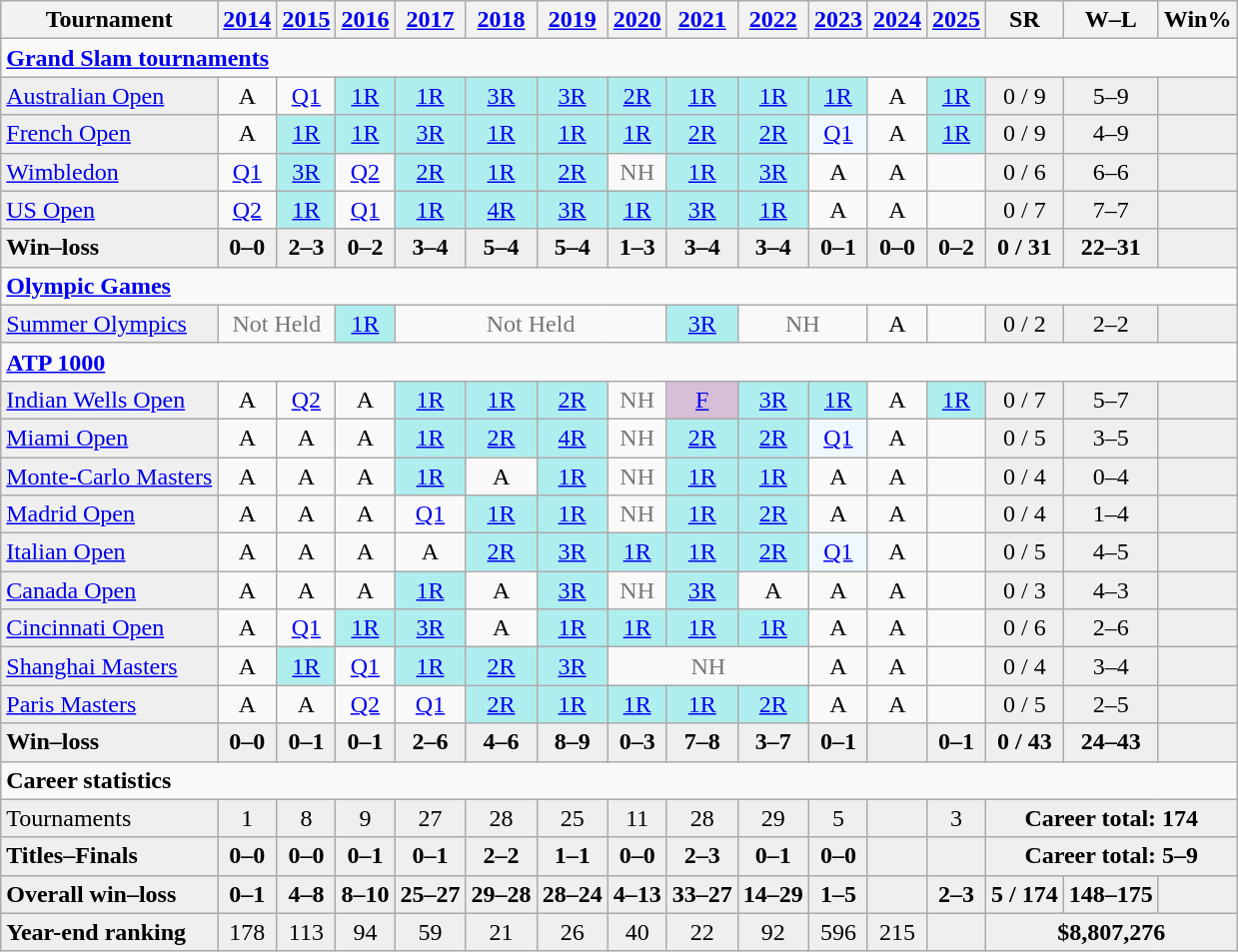<table class=wikitable style=text-align:center>
<tr>
<th>Tournament</th>
<th><a href='#'>2014</a></th>
<th><a href='#'>2015</a></th>
<th><a href='#'>2016</a></th>
<th><a href='#'>2017</a></th>
<th><a href='#'>2018</a></th>
<th><a href='#'>2019</a></th>
<th><a href='#'>2020</a></th>
<th><a href='#'>2021</a></th>
<th><a href='#'>2022</a></th>
<th><a href='#'>2023</a></th>
<th><a href='#'>2024</a></th>
<th><a href='#'>2025</a></th>
<th>SR</th>
<th>W–L</th>
<th>Win%</th>
</tr>
<tr>
<td colspan="16" align="left"><a href='#'><strong>Grand Slam tournaments</strong></a></td>
</tr>
<tr>
<td bgcolor=efefef align=left><a href='#'>Australian Open</a></td>
<td>A</td>
<td><a href='#'>Q1</a></td>
<td bgcolor=afeeee><a href='#'>1R</a></td>
<td bgcolor=afeeee><a href='#'>1R</a></td>
<td bgcolor=afeeee><a href='#'>3R</a></td>
<td bgcolor=afeeee><a href='#'>3R</a></td>
<td bgcolor=afeeee><a href='#'>2R</a></td>
<td bgcolor=afeeee><a href='#'>1R</a></td>
<td bgcolor=afeeee><a href='#'>1R</a></td>
<td bgcolor=afeeee><a href='#'>1R</a></td>
<td>A</td>
<td bgcolor=afeeee><a href='#'>1R</a></td>
<td bgcolor="efefef">0 / 9</td>
<td bgcolor=efefef>5–9</td>
<td bgcolor=efefef></td>
</tr>
<tr>
<td bgcolor=efefef align=left><a href='#'>French Open</a></td>
<td>A</td>
<td bgcolor=afeeee><a href='#'>1R</a></td>
<td bgcolor=afeeee><a href='#'>1R</a></td>
<td bgcolor=afeeee><a href='#'>3R</a></td>
<td bgcolor=afeeee><a href='#'>1R</a></td>
<td bgcolor=afeeee><a href='#'>1R</a></td>
<td bgcolor=afeeee><a href='#'>1R</a></td>
<td bgcolor=afeeee><a href='#'>2R</a></td>
<td bgcolor=afeeee><a href='#'>2R</a></td>
<td bgcolor=f0f8ff><a href='#'>Q1</a></td>
<td>A</td>
<td bgcolor= afeeee><a href='#'>1R</a></td>
<td bgcolor="efefef">0 / 9</td>
<td bgcolor=efefef>4–9</td>
<td bgcolor=efefef></td>
</tr>
<tr>
<td bgcolor=efefef align=left><a href='#'>Wimbledon</a></td>
<td><a href='#'>Q1</a></td>
<td bgcolor=afeeee><a href='#'>3R</a></td>
<td><a href='#'>Q2</a></td>
<td bgcolor=afeeee><a href='#'>2R</a></td>
<td bgcolor=afeeee><a href='#'>1R</a></td>
<td bgcolor=afeeee><a href='#'>2R</a></td>
<td style=color:#767676>NH</td>
<td bgcolor=afeeee><a href='#'>1R</a></td>
<td bgcolor=afeeee><a href='#'>3R</a></td>
<td>A</td>
<td>A</td>
<td></td>
<td bgcolor="efefef">0 / 6</td>
<td bgcolor=efefef>6–6</td>
<td bgcolor=efefef></td>
</tr>
<tr>
<td bgcolor=efefef align=left><a href='#'>US Open</a></td>
<td><a href='#'>Q2</a></td>
<td bgcolor=afeeee><a href='#'>1R</a></td>
<td><a href='#'>Q1</a></td>
<td bgcolor=afeeee><a href='#'>1R</a></td>
<td bgcolor=afeeee><a href='#'>4R</a></td>
<td bgcolor=afeeee><a href='#'>3R</a></td>
<td bgcolor=afeeee><a href='#'>1R</a></td>
<td bgcolor=afeeee><a href='#'>3R</a></td>
<td bgcolor=afeeee><a href='#'>1R</a></td>
<td>A</td>
<td>A</td>
<td></td>
<td bgcolor="efefef">0 / 7</td>
<td bgcolor=efefef>7–7</td>
<td bgcolor=efefef></td>
</tr>
<tr style=background:#efefef;font-weight:bold>
<td style=text-align:left>Win–loss</td>
<td>0–0</td>
<td>2–3</td>
<td>0–2</td>
<td>3–4</td>
<td>5–4</td>
<td>5–4</td>
<td>1–3</td>
<td>3–4</td>
<td>3–4</td>
<td>0–1</td>
<td>0–0</td>
<td>0–2</td>
<td>0 / 31</td>
<td>22–31</td>
<td></td>
</tr>
<tr>
<td colspan="16" align="left"><strong><a href='#'>Olympic Games</a></strong></td>
</tr>
<tr>
<td bgcolor=efefef align=left><a href='#'>Summer Olympics</a></td>
<td colspan=2 style=color:#767676>Not Held</td>
<td bgcolor=afeeee><a href='#'>1R</a></td>
<td colspan=4 style=color:#767676>Not Held</td>
<td bgcolor=afeeee><a href='#'>3R</a></td>
<td colspan=2 style=color:#767676>NH</td>
<td>A</td>
<td></td>
<td bgcolor="efefef">0 / 2</td>
<td bgcolor=efefef>2–2</td>
<td bgcolor=efefef></td>
</tr>
<tr>
<td colspan="16" align="left"><strong><a href='#'>ATP 1000</a></strong></td>
</tr>
<tr>
<td bgcolor=efefef align=left><a href='#'>Indian Wells Open</a></td>
<td>A</td>
<td><a href='#'>Q2</a></td>
<td>A</td>
<td bgcolor=afeeee><a href='#'>1R</a></td>
<td bgcolor=afeeee><a href='#'>1R</a></td>
<td bgcolor=afeeee><a href='#'>2R</a></td>
<td style="color:#767676">NH</td>
<td bgcolor=thistle><a href='#'>F</a></td>
<td bgcolor=afeeee><a href='#'>3R</a></td>
<td bgcolor=afeeee><a href='#'>1R</a></td>
<td>A</td>
<td bgcolor=afeeee><a href='#'>1R</a></td>
<td bgcolor="efefef">0 / 7</td>
<td bgcolor=efefef>5–7</td>
<td bgcolor=efefef></td>
</tr>
<tr>
<td bgcolor=efefef align=left><a href='#'>Miami Open</a></td>
<td>A</td>
<td>A</td>
<td>A</td>
<td bgcolor=afeeee><a href='#'>1R</a></td>
<td bgcolor=afeeee><a href='#'>2R</a></td>
<td bgcolor=afeeee><a href='#'>4R</a></td>
<td style=color:#767676>NH</td>
<td bgcolor=afeeee><a href='#'>2R</a></td>
<td bgcolor=afeeee><a href='#'>2R</a></td>
<td bgcolor=f0f8ff><a href='#'>Q1</a></td>
<td>A</td>
<td></td>
<td bgcolor="efefef">0 / 5</td>
<td bgcolor=efefef>3–5</td>
<td bgcolor=efefef></td>
</tr>
<tr>
<td bgcolor=efefef align=left><a href='#'>Monte-Carlo Masters</a></td>
<td>A</td>
<td>A</td>
<td>A</td>
<td bgcolor=afeeee><a href='#'>1R</a></td>
<td>A</td>
<td bgcolor=afeeee><a href='#'>1R</a></td>
<td style=color:#767676>NH</td>
<td bgcolor=afeeee><a href='#'>1R</a></td>
<td bgcolor=afeeee><a href='#'>1R</a></td>
<td>A</td>
<td>A</td>
<td></td>
<td bgcolor="efefef">0 / 4</td>
<td bgcolor=efefef>0–4</td>
<td bgcolor=efefef></td>
</tr>
<tr>
<td bgcolor=efefef align=left><a href='#'>Madrid Open</a></td>
<td>A</td>
<td>A</td>
<td>A</td>
<td><a href='#'>Q1</a></td>
<td bgcolor=afeeee><a href='#'>1R</a></td>
<td bgcolor=afeeee><a href='#'>1R</a></td>
<td style=color:#767676>NH</td>
<td bgcolor=afeeee><a href='#'>1R</a></td>
<td bgcolor=afeeee><a href='#'>2R</a></td>
<td>A</td>
<td>A</td>
<td></td>
<td bgcolor="efefef">0 / 4</td>
<td bgcolor=efefef>1–4</td>
<td bgcolor=efefef></td>
</tr>
<tr>
<td bgcolor=efefef align=left><a href='#'>Italian Open</a></td>
<td>A</td>
<td>A</td>
<td>A</td>
<td>A</td>
<td bgcolor=afeeee><a href='#'>2R</a></td>
<td bgcolor=afeeee><a href='#'>3R</a></td>
<td bgcolor=afeeee><a href='#'>1R</a></td>
<td bgcolor=afeeee><a href='#'>1R</a></td>
<td bgcolor=afeeee><a href='#'>2R</a></td>
<td bgcolor=f0f8ff><a href='#'>Q1</a></td>
<td>A</td>
<td></td>
<td bgcolor="efefef">0 / 5</td>
<td bgcolor=efefef>4–5</td>
<td bgcolor=efefef></td>
</tr>
<tr>
<td bgcolor=efefef align=left><a href='#'>Canada Open</a></td>
<td>A</td>
<td>A</td>
<td>A</td>
<td bgcolor=afeeee><a href='#'>1R</a></td>
<td>A</td>
<td bgcolor=afeeee><a href='#'>3R</a></td>
<td style=color:#767676>NH</td>
<td bgcolor=afeeee><a href='#'>3R</a></td>
<td>A</td>
<td>A</td>
<td>A</td>
<td></td>
<td bgcolor="efefef">0 / 3</td>
<td bgcolor=efefef>4–3</td>
<td bgcolor=efefef></td>
</tr>
<tr>
<td bgcolor=efefef align=left><a href='#'>Cincinnati Open</a></td>
<td>A</td>
<td><a href='#'>Q1</a></td>
<td bgcolor=afeeee><a href='#'>1R</a></td>
<td bgcolor=afeeee><a href='#'>3R</a></td>
<td>A</td>
<td bgcolor=afeeee><a href='#'>1R</a></td>
<td bgcolor=afeeee><a href='#'>1R</a></td>
<td bgcolor=afeeee><a href='#'>1R</a></td>
<td bgcolor=afeeee><a href='#'>1R</a></td>
<td>A</td>
<td>A</td>
<td></td>
<td bgcolor="efefef">0 / 6</td>
<td bgcolor=efefef>2–6</td>
<td bgcolor=efefef></td>
</tr>
<tr>
<td bgcolor=efefef align=left><a href='#'>Shanghai Masters</a></td>
<td>A</td>
<td bgcolor=afeeee><a href='#'>1R</a></td>
<td><a href='#'>Q1</a></td>
<td bgcolor=afeeee><a href='#'>1R</a></td>
<td bgcolor=afeeee><a href='#'>2R</a></td>
<td bgcolor=afeeee><a href='#'>3R</a></td>
<td colspan="3" style="color:#767676">NH</td>
<td>A</td>
<td>A</td>
<td></td>
<td bgcolor="efefef">0 / 4</td>
<td bgcolor=efefef>3–4</td>
<td bgcolor=efefef></td>
</tr>
<tr>
<td bgcolor=efefef align=left><a href='#'>Paris Masters</a></td>
<td>A</td>
<td>A</td>
<td><a href='#'>Q2</a></td>
<td><a href='#'>Q1</a></td>
<td bgcolor=afeeee><a href='#'>2R</a></td>
<td bgcolor=afeeee><a href='#'>1R</a></td>
<td bgcolor=afeeee><a href='#'>1R</a></td>
<td bgcolor=afeeee><a href='#'>1R</a></td>
<td bgcolor=afeeee><a href='#'>2R</a></td>
<td>A</td>
<td>A</td>
<td></td>
<td bgcolor="efefef">0 / 5</td>
<td bgcolor=efefef>2–5</td>
<td bgcolor=efefef></td>
</tr>
<tr style=background:#efefef;font-weight:bold>
<td style=text-align:left>Win–loss</td>
<td>0–0</td>
<td>0–1</td>
<td>0–1</td>
<td>2–6</td>
<td>4–6</td>
<td>8–9</td>
<td>0–3</td>
<td>7–8</td>
<td>3–7</td>
<td>0–1</td>
<td></td>
<td>0–1</td>
<td>0 / 43</td>
<td>24–43</td>
<td></td>
</tr>
<tr>
<td colspan="16" align="left"><strong>Career statistics</strong></td>
</tr>
<tr bgcolor=efefef>
<td align=left>Tournaments</td>
<td>1</td>
<td>8</td>
<td>9</td>
<td>27</td>
<td>28</td>
<td>25</td>
<td>11</td>
<td>28</td>
<td>29</td>
<td>5</td>
<td></td>
<td>3</td>
<td colspan="3"><strong>Career total: 174</strong></td>
</tr>
<tr style=background:#efefef;font-weight:bold>
<td style=text-align:left>Titles–Finals</td>
<td>0–0</td>
<td>0–0</td>
<td>0–1</td>
<td>0–1</td>
<td>2–2</td>
<td>1–1</td>
<td>0–0</td>
<td>2–3</td>
<td>0–1</td>
<td>0–0</td>
<td></td>
<td></td>
<td colspan="3">Career total: 5–9</td>
</tr>
<tr style=background:#efefef;font-weight:bold>
<td style=text-align:left>Overall win–loss</td>
<td>0–1</td>
<td>4–8</td>
<td>8–10</td>
<td>25–27</td>
<td>29–28</td>
<td>28–24</td>
<td>4–13</td>
<td>33–27</td>
<td>14–29</td>
<td>1–5</td>
<td></td>
<td>2–3</td>
<td>5 / 174</td>
<td>148–175</td>
<td></td>
</tr>
<tr bgcolor=#efefef>
<td style=text-align:left><strong>Year-end ranking</strong></td>
<td>178</td>
<td>113</td>
<td>94</td>
<td>59</td>
<td>21</td>
<td>26</td>
<td>40</td>
<td>22</td>
<td>92</td>
<td>596</td>
<td>215</td>
<td></td>
<td colspan="3"><strong>$8,807,276</strong></td>
</tr>
</table>
